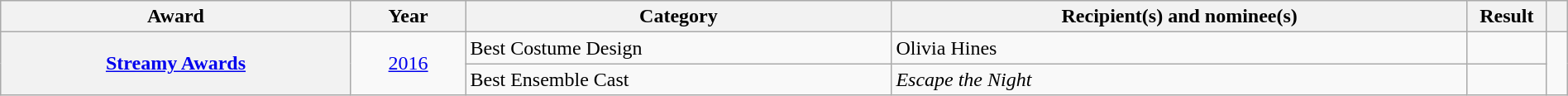<table class="wikitable sortable plainrowheaders" style="width: 100%;">
<tr>
<th scope="col">Award</th>
<th scope="col">Year</th>
<th scope="col">Category</th>
<th scope="col">Recipient(s) and nominee(s)</th>
<th scope="col" style="width: 5%;">Result</th>
<th scope="col" class="unsortable"></th>
</tr>
<tr>
<th scope="row" rowspan="2" style="text-align: center;"><a href='#'>Streamy Awards</a></th>
<td rowspan="2" style="text-align: center;"><a href='#'>2016</a></td>
<td>Best Costume Design</td>
<td>Olivia Hines</td>
<td></td>
<td rowspan="2" style="text-align: center;"></td>
</tr>
<tr>
<td>Best Ensemble Cast</td>
<td><em>Escape the Night</em></td>
<td></td>
</tr>
</table>
